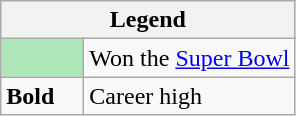<table class="wikitable mw-collapsible mw-collapsed">
<tr>
<th colspan="2">Legend</th>
</tr>
<tr>
<td style="background:#afe6ba; width:3em;"></td>
<td>Won the <a href='#'>Super Bowl</a></td>
</tr>
<tr>
<td><strong>Bold</strong></td>
<td>Career high</td>
</tr>
</table>
